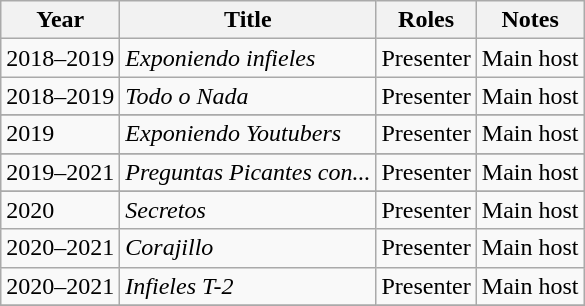<table class="wikitable sortable">
<tr>
<th>Year</th>
<th>Title</th>
<th>Roles</th>
<th>Notes</th>
</tr>
<tr>
<td>2018–2019</td>
<td><em>Exponiendo infieles</em></td>
<td>Presenter</td>
<td>Main host</td>
</tr>
<tr>
<td>2018–2019</td>
<td><em>Todo o Nada</em></td>
<td>Presenter</td>
<td>Main host</td>
</tr>
<tr>
</tr>
<tr>
<td>2019</td>
<td><em>Exponiendo Youtubers</em></td>
<td>Presenter</td>
<td>Main host</td>
</tr>
<tr>
</tr>
<tr>
<td>2019–2021</td>
<td><em>Preguntas Picantes con...</em></td>
<td>Presenter</td>
<td>Main host</td>
</tr>
<tr>
</tr>
<tr>
<td>2020</td>
<td><em>Secretos</em></td>
<td>Presenter</td>
<td>Main host</td>
</tr>
<tr>
<td>2020–2021</td>
<td><em>Corajillo</em></td>
<td>Presenter</td>
<td>Main host</td>
</tr>
<tr>
<td>2020–2021</td>
<td><em>Infieles T-2</em></td>
<td>Presenter</td>
<td>Main host</td>
</tr>
<tr>
</tr>
</table>
